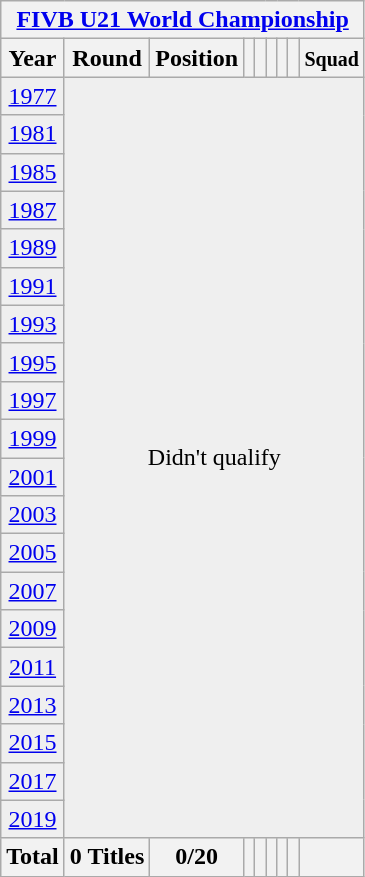<table class="wikitable" style="text-align: center;">
<tr>
<th colspan=9><a href='#'>FIVB U21 World Championship</a></th>
</tr>
<tr>
<th>Year</th>
<th>Round</th>
<th>Position</th>
<th></th>
<th></th>
<th></th>
<th></th>
<th></th>
<th><small>Squad</small></th>
</tr>
<tr bgcolor="efefef">
<td> <a href='#'>1977</a></td>
<td colspan=9 rowspan=20>Didn't qualify</td>
</tr>
<tr bgcolor="efefef">
<td> <a href='#'>1981</a></td>
</tr>
<tr bgcolor="efefef">
<td> <a href='#'>1985</a></td>
</tr>
<tr bgcolor="efefef">
<td> <a href='#'>1987</a></td>
</tr>
<tr bgcolor="efefef">
<td> <a href='#'>1989</a></td>
</tr>
<tr bgcolor="efefef">
<td> <a href='#'>1991</a></td>
</tr>
<tr bgcolor="efefef">
<td> <a href='#'>1993</a></td>
</tr>
<tr bgcolor="efefef">
<td> <a href='#'>1995</a></td>
</tr>
<tr bgcolor="efefef">
<td> <a href='#'>1997</a></td>
</tr>
<tr bgcolor="efefef">
<td> <a href='#'>1999</a></td>
</tr>
<tr bgcolor="efefef">
<td> <a href='#'>2001</a></td>
</tr>
<tr bgcolor="efefef">
<td> <a href='#'>2003</a></td>
</tr>
<tr bgcolor="efefef">
<td> <a href='#'>2005</a></td>
</tr>
<tr bgcolor="efefef">
<td> <a href='#'>2007</a></td>
</tr>
<tr bgcolor="efefef">
<td> <a href='#'>2009</a></td>
</tr>
<tr bgcolor="efefef">
<td> <a href='#'>2011</a></td>
</tr>
<tr bgcolor="efefef">
<td> <a href='#'>2013</a></td>
</tr>
<tr bgcolor="efefef">
<td> <a href='#'>2015</a></td>
</tr>
<tr bgcolor="efefef">
<td> <a href='#'>2017</a></td>
</tr>
<tr bgcolor="efefef">
<td> <a href='#'>2019</a></td>
</tr>
<tr>
<th>Total</th>
<th>0 Titles</th>
<th>0/20</th>
<th></th>
<th></th>
<th></th>
<th></th>
<th></th>
<th></th>
</tr>
</table>
